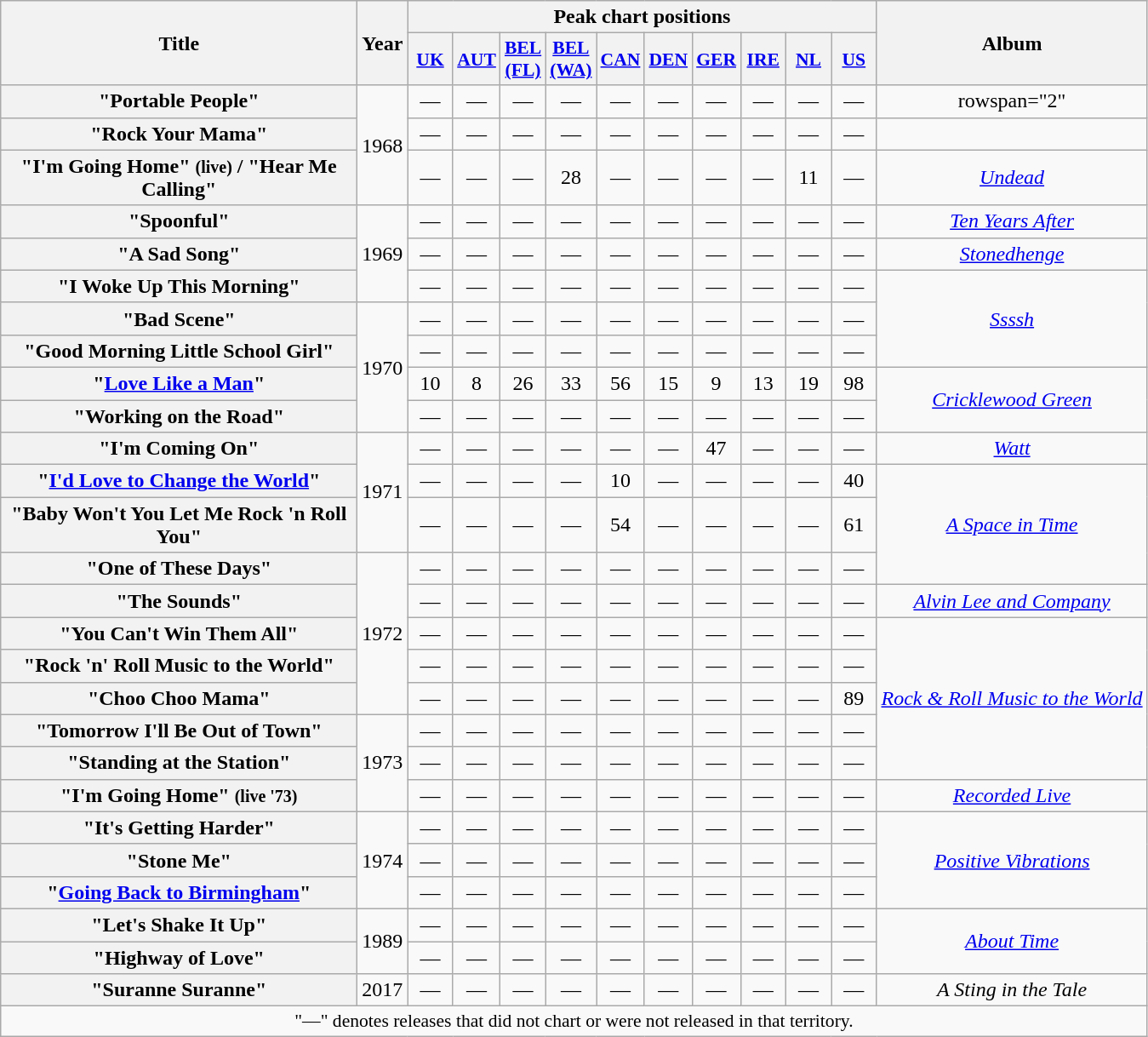<table class="wikitable plainrowheaders" style="text-align:center;">
<tr>
<th rowspan="2" scope="col" style="width:17em;">Title</th>
<th rowspan="2" scope="col" style="width:2em;">Year</th>
<th colspan="10">Peak chart positions</th>
<th rowspan="2">Album</th>
</tr>
<tr>
<th scope="col" style="width:2em;font-size:90%;"><a href='#'>UK</a><br></th>
<th scope="col" style="width:2em;font-size:90%;"><a href='#'>AUT</a><br></th>
<th scope="col" style="width:2em;font-size:90%;"><a href='#'>BEL<br>(FL)</a><br></th>
<th scope="col" style="width:2em;font-size:90%;"><a href='#'>BEL<br>(WA)</a><br></th>
<th scope="col" style="width:2em;font-size:90%;"><a href='#'>CAN</a><br></th>
<th scope="col" style="width:2em;font-size:90%;"><a href='#'>DEN</a><br></th>
<th scope="col" style="width:2em;font-size:90%;"><a href='#'>GER</a><br></th>
<th scope="col" style="width:2em;font-size:90%;"><a href='#'>IRE</a><br></th>
<th scope="col" style="width:2em;font-size:90%;"><a href='#'>NL</a><br></th>
<th scope="col" style="width:2em;font-size:90%;"><a href='#'>US</a><br></th>
</tr>
<tr>
<th scope="row">"Portable People"</th>
<td rowspan="3">1968</td>
<td>—</td>
<td>—</td>
<td>—</td>
<td>—</td>
<td>—</td>
<td>—</td>
<td>—</td>
<td>—</td>
<td>—</td>
<td>—</td>
<td>rowspan="2" </td>
</tr>
<tr>
<th scope="row">"Rock Your Mama" </th>
<td>—</td>
<td>—</td>
<td>—</td>
<td>—</td>
<td>—</td>
<td>—</td>
<td>—</td>
<td>—</td>
<td>—</td>
<td>—</td>
</tr>
<tr>
<th scope="row">"I'm Going Home" <small>(live)</small> / "Hear Me Calling" </th>
<td>—</td>
<td>—</td>
<td>—</td>
<td>28</td>
<td>—</td>
<td>—</td>
<td>—</td>
<td>—</td>
<td>11</td>
<td>—</td>
<td><em><a href='#'>Undead</a></em></td>
</tr>
<tr>
<th scope="row">"Spoonful" </th>
<td rowspan="3">1969</td>
<td>—</td>
<td>—</td>
<td>—</td>
<td>—</td>
<td>—</td>
<td>—</td>
<td>—</td>
<td>—</td>
<td>—</td>
<td>—</td>
<td><em><a href='#'>Ten Years After</a></em></td>
</tr>
<tr>
<th scope="row">"A Sad Song" </th>
<td>—</td>
<td>—</td>
<td>—</td>
<td>—</td>
<td>—</td>
<td>—</td>
<td>—</td>
<td>—</td>
<td>—</td>
<td>—</td>
<td><em><a href='#'>Stonedhenge</a></em></td>
</tr>
<tr>
<th scope="row">"I Woke Up This Morning" </th>
<td>—</td>
<td>—</td>
<td>—</td>
<td>—</td>
<td>—</td>
<td>—</td>
<td>—</td>
<td>—</td>
<td>—</td>
<td>—</td>
<td rowspan="3"><em><a href='#'>Ssssh</a></em></td>
</tr>
<tr>
<th scope="row">"Bad Scene" </th>
<td rowspan="4">1970</td>
<td>—</td>
<td>—</td>
<td>—</td>
<td>—</td>
<td>—</td>
<td>—</td>
<td>—</td>
<td>—</td>
<td>—</td>
<td>—</td>
</tr>
<tr>
<th scope="row">"Good Morning Little School Girl" </th>
<td>—</td>
<td>—</td>
<td>—</td>
<td>—</td>
<td>—</td>
<td>—</td>
<td>—</td>
<td>—</td>
<td>—</td>
<td>—</td>
</tr>
<tr>
<th scope="row">"<a href='#'>Love Like a Man</a>"</th>
<td>10</td>
<td>8</td>
<td>26</td>
<td>33</td>
<td>56</td>
<td>15</td>
<td>9</td>
<td>13</td>
<td>19</td>
<td>98</td>
<td rowspan="2"><em><a href='#'>Cricklewood Green</a></em></td>
</tr>
<tr>
<th scope="row">"Working on the Road" </th>
<td>—</td>
<td>—</td>
<td>—</td>
<td>—</td>
<td>—</td>
<td>—</td>
<td>—</td>
<td>—</td>
<td>—</td>
<td>—</td>
</tr>
<tr>
<th scope="row">"I'm Coming On" </th>
<td rowspan="3">1971</td>
<td>—</td>
<td>—</td>
<td>—</td>
<td>—</td>
<td>—</td>
<td>—</td>
<td>47</td>
<td>—</td>
<td>—</td>
<td>—</td>
<td><em><a href='#'>Watt</a></em></td>
</tr>
<tr>
<th scope="row">"<a href='#'>I'd Love to Change the World</a>" </th>
<td>—</td>
<td>—</td>
<td>—</td>
<td>—</td>
<td>10</td>
<td>—</td>
<td>—</td>
<td>—</td>
<td>—</td>
<td>40</td>
<td rowspan="3"><em><a href='#'>A Space in Time</a></em></td>
</tr>
<tr>
<th scope="row">"Baby Won't You Let Me Rock 'n Roll You" </th>
<td>—</td>
<td>—</td>
<td>—</td>
<td>—</td>
<td>54<br></td>
<td>—</td>
<td>—</td>
<td>—</td>
<td>—</td>
<td>61</td>
</tr>
<tr>
<th scope="row">"One of These Days" </th>
<td rowspan="5">1972</td>
<td>—</td>
<td>—</td>
<td>—</td>
<td>—</td>
<td>—</td>
<td>—</td>
<td>—</td>
<td>—</td>
<td>—</td>
<td>—</td>
</tr>
<tr>
<th scope="row">"The Sounds" </th>
<td>—</td>
<td>—</td>
<td>—</td>
<td>—</td>
<td>—</td>
<td>—</td>
<td>—</td>
<td>—</td>
<td>—</td>
<td>—</td>
<td><em><a href='#'>Alvin Lee and Company</a></em></td>
</tr>
<tr>
<th scope="row">"You Can't Win Them All" </th>
<td>—</td>
<td>—</td>
<td>—</td>
<td>—</td>
<td>—</td>
<td>—</td>
<td>—</td>
<td>—</td>
<td>—</td>
<td>—</td>
<td rowspan="5"><em><a href='#'>Rock & Roll Music to the World</a></em></td>
</tr>
<tr>
<th scope="row">"Rock 'n' Roll Music to the World" </th>
<td>—</td>
<td>—</td>
<td>—</td>
<td>—</td>
<td>—</td>
<td>—</td>
<td>—</td>
<td>—</td>
<td>—</td>
<td>—</td>
</tr>
<tr>
<th scope="row">"Choo Choo Mama" </th>
<td>—</td>
<td>—</td>
<td>—</td>
<td>—</td>
<td>—</td>
<td>—</td>
<td>—</td>
<td>—</td>
<td>—</td>
<td>89</td>
</tr>
<tr>
<th scope="row">"Tomorrow I'll Be Out of Town" </th>
<td rowspan="3">1973</td>
<td>—</td>
<td>—</td>
<td>—</td>
<td>—</td>
<td>—</td>
<td>—</td>
<td>—</td>
<td>—</td>
<td>—</td>
<td>—</td>
</tr>
<tr>
<th scope="row">"Standing at the Station" </th>
<td>—</td>
<td>—</td>
<td>—</td>
<td>—</td>
<td>—</td>
<td>—</td>
<td>—</td>
<td>—</td>
<td>—</td>
<td>—</td>
</tr>
<tr>
<th scope="row">"I'm Going Home" <small>(live '73)</small> </th>
<td>—</td>
<td>—</td>
<td>—</td>
<td>—</td>
<td>—</td>
<td>—</td>
<td>—</td>
<td>—</td>
<td>—</td>
<td>—</td>
<td><em><a href='#'>Recorded Live</a></em></td>
</tr>
<tr>
<th scope="row">"It's Getting Harder" </th>
<td rowspan="3">1974</td>
<td>—</td>
<td>—</td>
<td>—</td>
<td>—</td>
<td>—</td>
<td>—</td>
<td>—</td>
<td>—</td>
<td>—</td>
<td>—</td>
<td rowspan="3"><em><a href='#'>Positive Vibrations</a></em></td>
</tr>
<tr>
<th scope="row">"Stone Me" </th>
<td>—</td>
<td>—</td>
<td>—</td>
<td>—</td>
<td>—</td>
<td>—</td>
<td>—</td>
<td>—</td>
<td>—</td>
<td>—</td>
</tr>
<tr>
<th scope="row">"<a href='#'>Going Back to Birmingham</a>" </th>
<td>—</td>
<td>—</td>
<td>—</td>
<td>—</td>
<td>—</td>
<td>—</td>
<td>—</td>
<td>—</td>
<td>—</td>
<td>—</td>
</tr>
<tr>
<th scope="row">"Let's Shake It Up" </th>
<td rowspan="2">1989</td>
<td>—</td>
<td>—</td>
<td>—</td>
<td>—</td>
<td>—</td>
<td>—</td>
<td>—</td>
<td>—</td>
<td>—</td>
<td>—</td>
<td rowspan="2"><em><a href='#'>About Time</a></em></td>
</tr>
<tr>
<th scope="row">"Highway of Love"</th>
<td>—</td>
<td>—</td>
<td>—</td>
<td>—</td>
<td>—</td>
<td>—</td>
<td>—</td>
<td>—</td>
<td>—</td>
<td>—</td>
</tr>
<tr>
<th scope="row">"Suranne Suranne"</th>
<td>2017</td>
<td>—</td>
<td>—</td>
<td>—</td>
<td>—</td>
<td>—</td>
<td>—</td>
<td>—</td>
<td>—</td>
<td>—</td>
<td>—</td>
<td><em>A Sting in the Tale</em></td>
</tr>
<tr>
<td colspan="13" style="font-size:90%">"—" denotes releases that did not chart or were not released in that territory.</td>
</tr>
</table>
